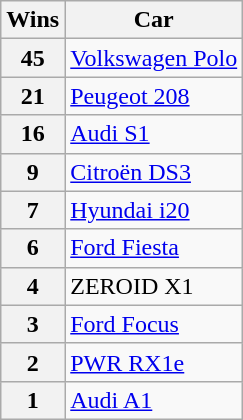<table class="plainrowheaders wikitable">
<tr>
<th scope=col>Wins</th>
<th scope=col>Car</th>
</tr>
<tr>
<th>45</th>
<td> <a href='#'>Volkswagen Polo</a></td>
</tr>
<tr>
<th>21</th>
<td> <a href='#'>Peugeot 208</a></td>
</tr>
<tr>
<th>16</th>
<td> <a href='#'>Audi S1</a></td>
</tr>
<tr>
<th>9</th>
<td> <a href='#'>Citroën DS3</a></td>
</tr>
<tr>
<th>7</th>
<td> <a href='#'>Hyundai i20</a></td>
</tr>
<tr>
<th>6</th>
<td> <a href='#'>Ford Fiesta</a></td>
</tr>
<tr>
<th>4</th>
<td> ZEROID X1</td>
</tr>
<tr>
<th>3</th>
<td> <a href='#'>Ford Focus</a></td>
</tr>
<tr>
<th>2</th>
<td> <a href='#'>PWR RX1e</a></td>
</tr>
<tr>
<th>1</th>
<td> <a href='#'>Audi A1</a></td>
</tr>
</table>
